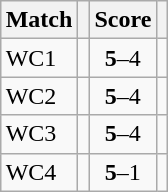<table class="wikitable" style="font-size: 100%; margin: 1em auto 1em auto;">
<tr>
<th>Match</th>
<th></th>
<th>Score</th>
<th></th>
</tr>
<tr>
<td>WC1</td>
<td><strong></strong></td>
<td align="center"><strong>5</strong>–4</td>
<td></td>
</tr>
<tr>
<td>WC2</td>
<td><strong></strong></td>
<td align="center"><strong>5</strong>–4</td>
<td></td>
</tr>
<tr>
<td>WC3</td>
<td><strong></strong></td>
<td align="center"><strong>5</strong>–4</td>
<td></td>
</tr>
<tr>
<td>WC4</td>
<td><strong></strong></td>
<td align="center"><strong>5</strong>–1</td>
<td></td>
</tr>
</table>
